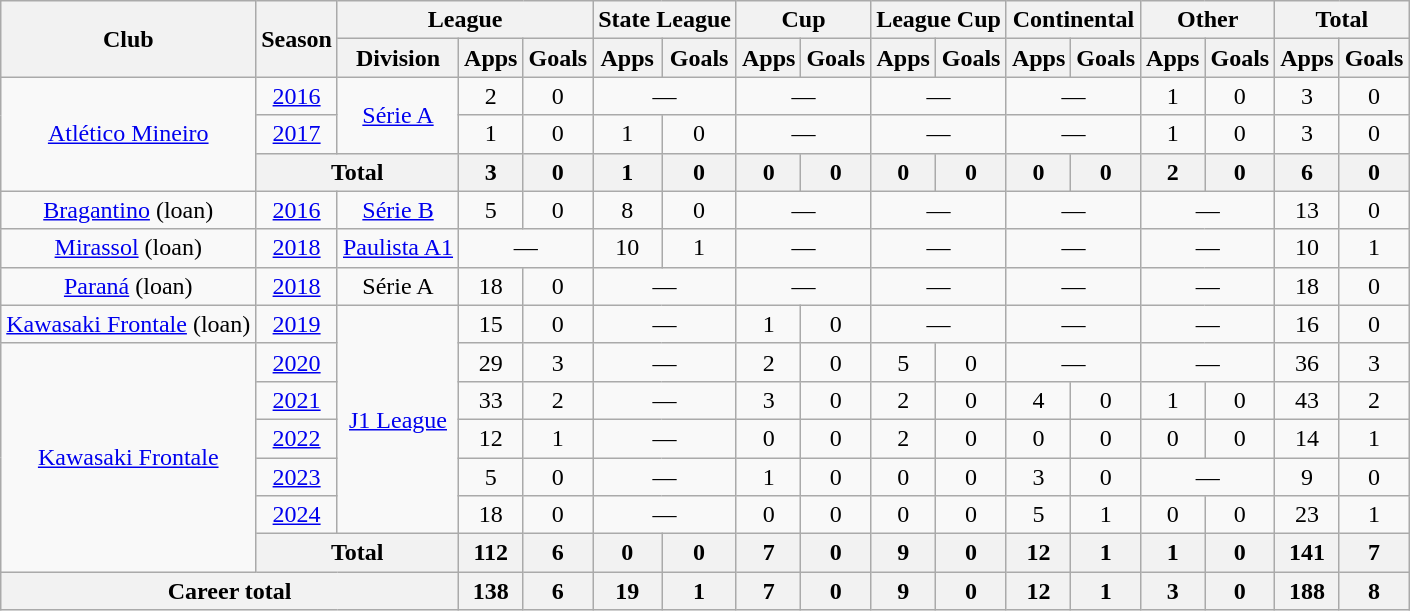<table class="wikitable" style="text-align: center;">
<tr>
<th rowspan="2">Club</th>
<th rowspan="2">Season</th>
<th colspan="3">League</th>
<th colspan="2">State League</th>
<th colspan="2">Cup</th>
<th colspan="2">League Cup</th>
<th colspan="2">Continental</th>
<th colspan="2">Other</th>
<th colspan="2">Total</th>
</tr>
<tr>
<th>Division</th>
<th>Apps</th>
<th>Goals</th>
<th>Apps</th>
<th>Goals</th>
<th>Apps</th>
<th>Goals</th>
<th>Apps</th>
<th>Goals</th>
<th>Apps</th>
<th>Goals</th>
<th>Apps</th>
<th>Goals</th>
<th>Apps</th>
<th>Goals</th>
</tr>
<tr>
<td rowspan="3"><a href='#'>Atlético Mineiro</a></td>
<td><a href='#'>2016</a></td>
<td rowspan="2"><a href='#'>Série A</a></td>
<td>2</td>
<td>0</td>
<td colspan="2">—</td>
<td colspan="2">—</td>
<td colspan="2">—</td>
<td colspan="2">—</td>
<td>1</td>
<td>0</td>
<td>3</td>
<td>0</td>
</tr>
<tr>
<td><a href='#'>2017</a></td>
<td>1</td>
<td>0</td>
<td>1</td>
<td>0</td>
<td colspan="2">—</td>
<td colspan="2">—</td>
<td colspan="2">—</td>
<td>1</td>
<td>0</td>
<td>3</td>
<td>0</td>
</tr>
<tr>
<th colspan="2">Total</th>
<th>3</th>
<th>0</th>
<th>1</th>
<th>0</th>
<th>0</th>
<th>0</th>
<th>0</th>
<th>0</th>
<th>0</th>
<th>0</th>
<th>2</th>
<th>0</th>
<th>6</th>
<th>0</th>
</tr>
<tr>
<td><a href='#'>Bragantino</a> (loan)</td>
<td><a href='#'>2016</a></td>
<td><a href='#'>Série B</a></td>
<td>5</td>
<td>0</td>
<td>8</td>
<td>0</td>
<td colspan="2">—</td>
<td colspan="2">—</td>
<td colspan="2">—</td>
<td colspan="2">—</td>
<td>13</td>
<td>0</td>
</tr>
<tr>
<td><a href='#'>Mirassol</a> (loan)</td>
<td><a href='#'>2018</a></td>
<td><a href='#'>Paulista A1</a></td>
<td colspan="2">—</td>
<td>10</td>
<td>1</td>
<td colspan="2">—</td>
<td colspan="2">—</td>
<td colspan="2">—</td>
<td colspan="2">—</td>
<td>10</td>
<td>1</td>
</tr>
<tr>
<td><a href='#'>Paraná</a> (loan)</td>
<td><a href='#'>2018</a></td>
<td>Série A</td>
<td>18</td>
<td>0</td>
<td colspan="2">—</td>
<td colspan="2">—</td>
<td colspan="2">—</td>
<td colspan="2">—</td>
<td colspan="2">—</td>
<td>18</td>
<td>0</td>
</tr>
<tr>
<td><a href='#'>Kawasaki Frontale</a> (loan)</td>
<td><a href='#'>2019</a></td>
<td rowspan="6"><a href='#'>J1 League</a></td>
<td>15</td>
<td>0</td>
<td colspan="2">—</td>
<td>1</td>
<td>0</td>
<td colspan="2">—</td>
<td colspan="2">—</td>
<td colspan="2">—</td>
<td>16</td>
<td>0</td>
</tr>
<tr>
<td rowspan="6"><a href='#'>Kawasaki Frontale</a></td>
<td><a href='#'>2020</a></td>
<td>29</td>
<td>3</td>
<td colspan="2">—</td>
<td>2</td>
<td>0</td>
<td>5</td>
<td>0</td>
<td colspan="2">—</td>
<td colspan="2">—</td>
<td>36</td>
<td>3</td>
</tr>
<tr>
<td><a href='#'>2021</a></td>
<td>33</td>
<td>2</td>
<td colspan="2">—</td>
<td>3</td>
<td>0</td>
<td>2</td>
<td>0</td>
<td>4</td>
<td>0</td>
<td>1</td>
<td>0</td>
<td>43</td>
<td>2</td>
</tr>
<tr>
<td><a href='#'>2022</a></td>
<td>12</td>
<td>1</td>
<td colspan="2">—</td>
<td>0</td>
<td>0</td>
<td>2</td>
<td>0</td>
<td>0</td>
<td>0</td>
<td>0</td>
<td>0</td>
<td>14</td>
<td>1</td>
</tr>
<tr>
<td><a href='#'>2023</a></td>
<td>5</td>
<td>0</td>
<td colspan="2">—</td>
<td>1</td>
<td>0</td>
<td>0</td>
<td>0</td>
<td>3</td>
<td>0</td>
<td colspan="2">—</td>
<td>9</td>
<td>0</td>
</tr>
<tr>
<td><a href='#'>2024</a></td>
<td>18</td>
<td>0</td>
<td colspan="2">—</td>
<td>0</td>
<td>0</td>
<td>0</td>
<td>0</td>
<td>5</td>
<td>1</td>
<td>0</td>
<td>0</td>
<td>23</td>
<td>1</td>
</tr>
<tr>
<th colspan="2">Total</th>
<th>112</th>
<th>6</th>
<th>0</th>
<th>0</th>
<th>7</th>
<th>0</th>
<th>9</th>
<th>0</th>
<th>12</th>
<th>1</th>
<th>1</th>
<th>0</th>
<th>141</th>
<th>7</th>
</tr>
<tr>
<th colspan="3">Career total</th>
<th>138</th>
<th>6</th>
<th>19</th>
<th>1</th>
<th>7</th>
<th>0</th>
<th>9</th>
<th>0</th>
<th>12</th>
<th>1</th>
<th>3</th>
<th>0</th>
<th>188</th>
<th>8</th>
</tr>
</table>
